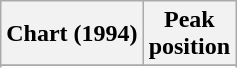<table class="wikitable sortable">
<tr>
<th align="left">Chart (1994)</th>
<th align="center">Peak<br>position</th>
</tr>
<tr>
</tr>
<tr>
</tr>
<tr>
</tr>
<tr>
</tr>
</table>
